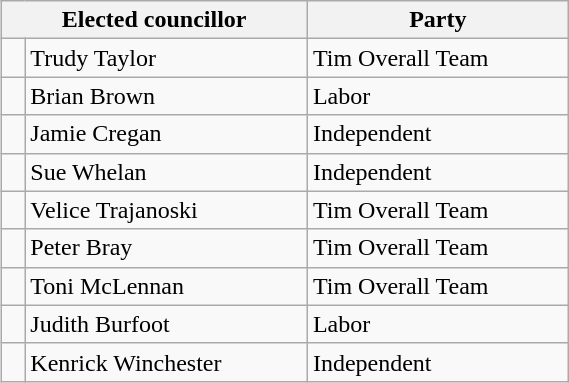<table class="wikitable" style="float:right;clear:right;width:30%">
<tr>
<th colspan="2">Elected councillor</th>
<th>Party</th>
</tr>
<tr>
<td> </td>
<td>Trudy Taylor</td>
<td>Tim Overall Team</td>
</tr>
<tr>
<td> </td>
<td>Brian Brown</td>
<td>Labor</td>
</tr>
<tr>
<td> </td>
<td>Jamie Cregan</td>
<td>Independent <br> </td>
</tr>
<tr>
<td> </td>
<td>Sue Whelan</td>
<td>Independent <br> </td>
</tr>
<tr>
<td> </td>
<td>Velice Trajanoski</td>
<td>Tim Overall Team</td>
</tr>
<tr>
<td> </td>
<td>Peter Bray</td>
<td>Tim Overall Team</td>
</tr>
<tr>
<td> </td>
<td>Toni McLennan</td>
<td>Tim Overall Team</td>
</tr>
<tr>
<td> </td>
<td>Judith Burfoot</td>
<td>Labor</td>
</tr>
<tr>
<td> </td>
<td>Kenrick Winchester</td>
<td>Independent <br> </td>
</tr>
</table>
